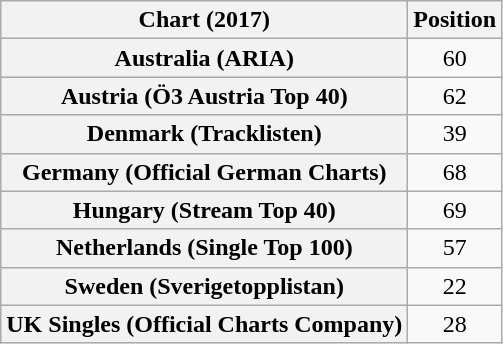<table class="wikitable plainrowheaders sortable" style="text-align:center">
<tr>
<th scope="col">Chart (2017)</th>
<th scope="col">Position</th>
</tr>
<tr>
<th scope="row">Australia (ARIA)</th>
<td>60</td>
</tr>
<tr>
<th scope="row">Austria (Ö3 Austria Top 40)</th>
<td>62</td>
</tr>
<tr>
<th scope="row">Denmark (Tracklisten)</th>
<td>39</td>
</tr>
<tr>
<th scope="row">Germany (Official German Charts)</th>
<td>68</td>
</tr>
<tr>
<th scope="row">Hungary (Stream Top 40)</th>
<td>69</td>
</tr>
<tr>
<th scope="row">Netherlands (Single Top 100)</th>
<td>57</td>
</tr>
<tr>
<th scope="row">Sweden (Sverigetopplistan)</th>
<td>22</td>
</tr>
<tr>
<th scope="row">UK Singles (Official Charts Company)</th>
<td>28</td>
</tr>
</table>
